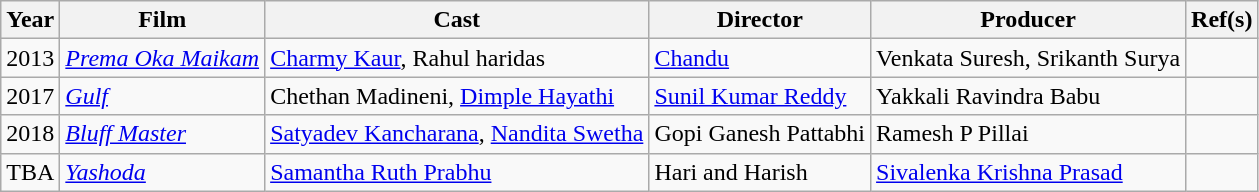<table class="wikitable sortable">
<tr>
<th>Year</th>
<th class="unsortable">Film</th>
<th class="unsortable">Cast</th>
<th class="unsortable">Director</th>
<th class="unsortable">Producer</th>
<th class="unsortable">Ref(s)</th>
</tr>
<tr>
<td>2013</td>
<td><em><a href='#'>Prema Oka Maikam</a></em></td>
<td><a href='#'>Charmy Kaur</a>, Rahul haridas</td>
<td><a href='#'>Chandu</a></td>
<td>Venkata Suresh, Srikanth Surya</td>
<td></td>
</tr>
<tr>
<td>2017</td>
<td><em><a href='#'>Gulf</a></em></td>
<td>Chethan Madineni, <a href='#'>Dimple Hayathi</a></td>
<td><a href='#'>Sunil Kumar Reddy</a></td>
<td>Yakkali Ravindra Babu</td>
<td></td>
</tr>
<tr>
<td>2018</td>
<td><a href='#'><em>Bluff Master</em></a></td>
<td><a href='#'>Satyadev Kancharana</a>, <a href='#'>Nandita Swetha</a></td>
<td>Gopi Ganesh Pattabhi</td>
<td>Ramesh P Pillai</td>
<td></td>
</tr>
<tr>
<td>TBA</td>
<td><em><a href='#'>Yashoda</a></em></td>
<td><a href='#'>Samantha Ruth Prabhu</a></td>
<td>Hari and Harish</td>
<td><a href='#'>Sivalenka Krishna Prasad</a></td>
<td></td>
</tr>
</table>
